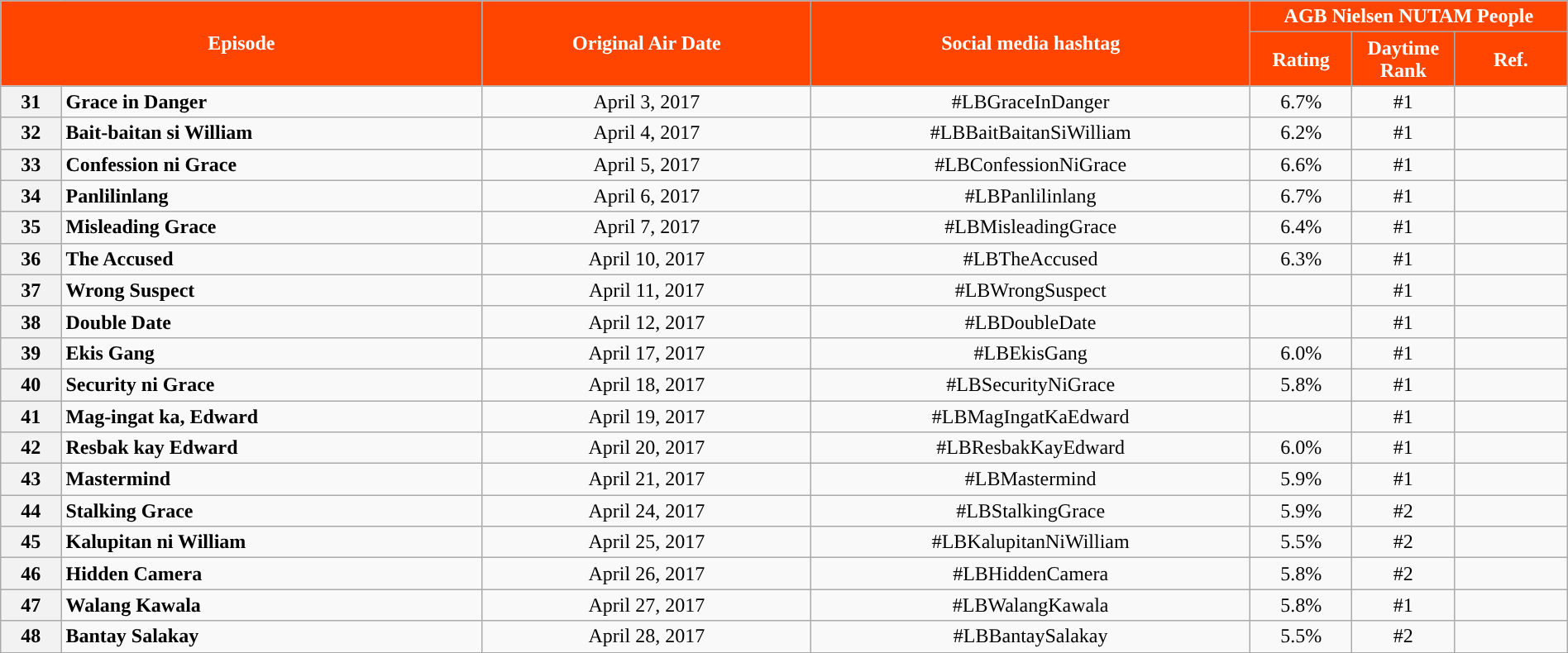<table class="wikitable" style="text-align:center; font-size:100%; line-height:18px;"  width="100%">
<tr>
<th colspan="2" rowspan="2" style="background-color:#FF4500; color:#ffffff;">Episode</th>
<th style="background:#FF4500; color:white" rowspan="2">Original Air Date</th>
<th style="background:#FF4500; color:white" rowspan="2">Social media hashtag</th>
<th style="background-color:#FF4500; color:#ffffff;" colspan="3">AGB Nielsen NUTAM People</th>
</tr>
<tr>
<th style="background-color:#FF4500; width:75px; color:#ffffff;">Rating</th>
<th style="background-color:#FF4500; width:75px; color:#ffffff;">Daytime<br>Rank</th>
<th style="background-color:#FF4500; color:#ffffff;">Ref.</th>
</tr>
<tr>
<th>31</th>
<td style="text-align: left;"><strong>Grace in Danger</strong></td>
<td>April 3, 2017</td>
<td>#LBGraceInDanger</td>
<td>6.7%</td>
<td>#1</td>
<td></td>
</tr>
<tr>
<th>32</th>
<td style="text-align: left;"><strong>Bait-baitan si William</strong></td>
<td>April 4, 2017</td>
<td>#LBBaitBaitanSiWilliam</td>
<td>6.2%</td>
<td>#1</td>
<td></td>
</tr>
<tr>
<th>33</th>
<td style="text-align: left;"><strong>Confession ni Grace</strong></td>
<td>April 5, 2017</td>
<td>#LBConfessionNiGrace</td>
<td>6.6%</td>
<td>#1</td>
<td></td>
</tr>
<tr>
<th>34</th>
<td style="text-align: left;"><strong>Panlilinlang</strong></td>
<td>April 6, 2017</td>
<td>#LBPanlilinlang</td>
<td>6.7%</td>
<td>#1</td>
<td></td>
</tr>
<tr>
<th>35</th>
<td style="text-align: left;"><strong>Misleading Grace</strong></td>
<td>April 7, 2017</td>
<td>#LBMisleadingGrace</td>
<td>6.4%</td>
<td>#1</td>
<td></td>
</tr>
<tr>
<th>36</th>
<td style="text-align: left;"><strong>The Accused</strong></td>
<td>April 10, 2017</td>
<td>#LBTheAccused</td>
<td>6.3%</td>
<td>#1</td>
<td></td>
</tr>
<tr>
<th>37</th>
<td style="text-align: left;"><strong>Wrong Suspect</strong></td>
<td>April 11, 2017</td>
<td>#LBWrongSuspect</td>
<td></td>
<td>#1</td>
<td></td>
</tr>
<tr>
<th>38</th>
<td style="text-align: left;"><strong>Double Date</strong></td>
<td>April 12, 2017</td>
<td>#LBDoubleDate</td>
<td></td>
<td>#1</td>
<td></td>
</tr>
<tr>
<th>39</th>
<td style="text-align: left;"><strong>Ekis Gang</strong></td>
<td>April 17, 2017</td>
<td>#LBEkisGang</td>
<td>6.0%</td>
<td>#1</td>
<td></td>
</tr>
<tr>
<th>40</th>
<td style="text-align: left;"><strong>Security ni Grace</strong></td>
<td>April 18, 2017</td>
<td>#LBSecurityNiGrace</td>
<td>5.8%</td>
<td>#1</td>
<td></td>
</tr>
<tr>
<th>41</th>
<td style="text-align: left;"><strong>Mag-ingat ka, Edward</strong></td>
<td>April 19, 2017</td>
<td>#LBMagIngatKaEdward</td>
<td></td>
<td>#1</td>
<td></td>
</tr>
<tr>
<th>42</th>
<td style="text-align: left;"><strong>Resbak kay Edward</strong></td>
<td>April 20, 2017</td>
<td>#LBResbakKayEdward</td>
<td>6.0%</td>
<td>#1</td>
<td></td>
</tr>
<tr>
<th>43</th>
<td style="text-align: left;"><strong>Mastermind</strong></td>
<td>April 21, 2017</td>
<td>#LBMastermind</td>
<td>5.9%</td>
<td>#1</td>
<td></td>
</tr>
<tr>
<th>44</th>
<td style="text-align: left;"><strong>Stalking Grace</strong></td>
<td>April 24, 2017</td>
<td>#LBStalkingGrace</td>
<td>5.9%</td>
<td>#2</td>
<td></td>
</tr>
<tr>
<th>45</th>
<td style="text-align: left;"><strong>Kalupitan ni William</strong></td>
<td>April 25, 2017</td>
<td>#LBKalupitanNiWilliam</td>
<td>5.5%</td>
<td>#2</td>
<td></td>
</tr>
<tr>
<th>46</th>
<td style="text-align: left;"><strong>Hidden Camera</strong></td>
<td>April 26, 2017</td>
<td>#LBHiddenCamera</td>
<td>5.8%</td>
<td>#2</td>
<td></td>
</tr>
<tr>
<th>47</th>
<td style="text-align: left;"><strong>Walang Kawala</strong></td>
<td>April 27, 2017</td>
<td>#LBWalangKawala</td>
<td>5.8%</td>
<td>#1</td>
<td></td>
</tr>
<tr>
<th>48</th>
<td style="text-align: left;"><strong>Bantay Salakay</strong></td>
<td>April 28, 2017</td>
<td>#LBBantaySalakay</td>
<td>5.5%</td>
<td>#2</td>
<td></td>
</tr>
<tr>
</tr>
</table>
